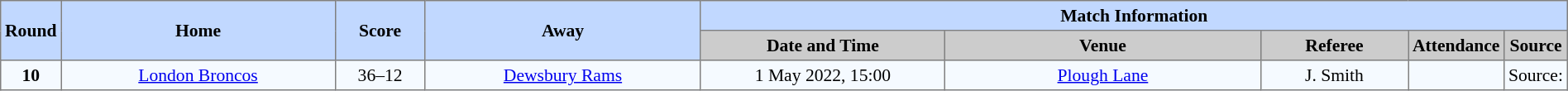<table border=1 style="border-collapse:collapse; font-size:90%; text-align:center;" cellpadding=3 cellspacing=0 width=100%>
<tr style="background:#c1d8ff;">
<th scope="col" rowspan=2 width=1%>Round</th>
<th scope="col" rowspan=2 width=19%>Home</th>
<th scope="col" rowspan=2 width=6%>Score</th>
<th scope="col" rowspan=2 width=19%>Away</th>
<th colspan=5>Match Information</th>
</tr>
<tr style="background:#cccccc;">
<th scope="col" width=17%>Date and Time</th>
<th scope="col" width=22%>Venue</th>
<th scope="col" width=10%>Referee</th>
<th scope="col" width=7%>Attendance</th>
<th scope="col" width=7%>Source</th>
</tr>
<tr style="background:#f5faff;">
<td><strong>10</strong></td>
<td> <a href='#'>London Broncos</a></td>
<td>36–12</td>
<td> <a href='#'>Dewsbury Rams</a></td>
<td>1 May 2022, 15:00</td>
<td><a href='#'>Plough Lane</a></td>
<td>J. Smith</td>
<td></td>
<td>Source:</td>
</tr>
</table>
